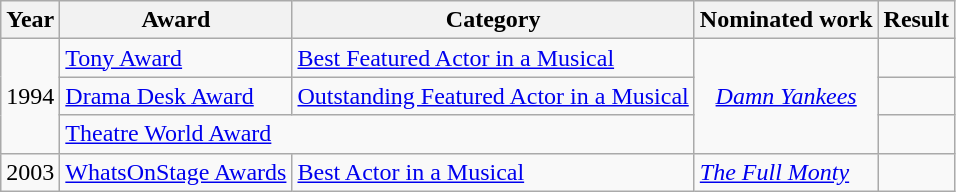<table class="wikitable sortable">
<tr>
<th>Year</th>
<th>Award</th>
<th>Category</th>
<th>Nominated work</th>
<th>Result</th>
</tr>
<tr>
<td rowspan="3">1994</td>
<td><a href='#'>Tony Award</a></td>
<td><a href='#'>Best Featured Actor in a Musical</a></td>
<td rowspan="3" style="text-align:center;"><em><a href='#'>Damn Yankees</a></em></td>
<td></td>
</tr>
<tr>
<td><a href='#'>Drama Desk Award</a></td>
<td><a href='#'>Outstanding Featured Actor in a Musical</a></td>
<td></td>
</tr>
<tr>
<td colspan="2"><a href='#'>Theatre World Award</a></td>
<td></td>
</tr>
<tr>
<td>2003</td>
<td><a href='#'>WhatsOnStage Awards</a></td>
<td><a href='#'>Best Actor in a Musical</a></td>
<td><em><a href='#'>The Full Monty</a></em></td>
<td></td>
</tr>
</table>
